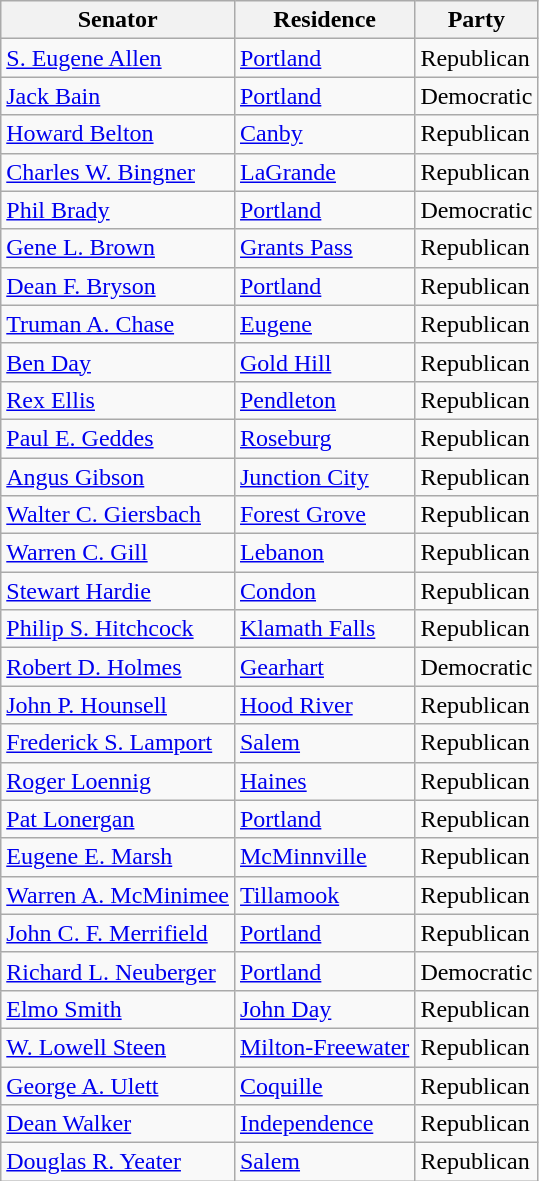<table class="wikitable">
<tr>
<th>Senator</th>
<th>Residence</th>
<th>Party</th>
</tr>
<tr>
<td><a href='#'>S. Eugene Allen</a></td>
<td><a href='#'>Portland</a></td>
<td>Republican</td>
</tr>
<tr>
<td><a href='#'>Jack Bain</a></td>
<td><a href='#'>Portland</a></td>
<td>Democratic</td>
</tr>
<tr>
<td><a href='#'>Howard Belton</a></td>
<td><a href='#'>Canby</a></td>
<td>Republican</td>
</tr>
<tr>
<td><a href='#'>Charles W. Bingner</a></td>
<td><a href='#'>LaGrande</a></td>
<td>Republican</td>
</tr>
<tr>
<td><a href='#'>Phil Brady</a></td>
<td><a href='#'>Portland</a></td>
<td>Democratic</td>
</tr>
<tr>
<td><a href='#'>Gene L. Brown</a></td>
<td><a href='#'>Grants Pass</a></td>
<td>Republican</td>
</tr>
<tr>
<td><a href='#'>Dean F. Bryson</a></td>
<td><a href='#'>Portland</a></td>
<td>Republican</td>
</tr>
<tr>
<td><a href='#'>Truman A. Chase</a></td>
<td><a href='#'>Eugene</a></td>
<td>Republican</td>
</tr>
<tr>
<td><a href='#'>Ben Day</a></td>
<td><a href='#'>Gold Hill</a></td>
<td>Republican</td>
</tr>
<tr>
<td><a href='#'>Rex Ellis</a></td>
<td><a href='#'>Pendleton</a></td>
<td>Republican</td>
</tr>
<tr>
<td><a href='#'>Paul E. Geddes</a></td>
<td><a href='#'>Roseburg</a></td>
<td>Republican</td>
</tr>
<tr>
<td><a href='#'>Angus Gibson</a></td>
<td><a href='#'>Junction City</a></td>
<td>Republican</td>
</tr>
<tr>
<td><a href='#'>Walter C. Giersbach</a></td>
<td><a href='#'>Forest Grove</a></td>
<td>Republican</td>
</tr>
<tr>
<td><a href='#'>Warren C. Gill</a></td>
<td><a href='#'>Lebanon</a></td>
<td>Republican</td>
</tr>
<tr>
<td><a href='#'>Stewart Hardie</a></td>
<td><a href='#'>Condon</a></td>
<td>Republican</td>
</tr>
<tr>
<td><a href='#'>Philip S. Hitchcock</a></td>
<td><a href='#'>Klamath Falls</a></td>
<td>Republican</td>
</tr>
<tr>
<td><a href='#'>Robert D. Holmes</a></td>
<td><a href='#'>Gearhart</a></td>
<td>Democratic</td>
</tr>
<tr>
<td><a href='#'>John P. Hounsell</a></td>
<td><a href='#'>Hood River</a></td>
<td>Republican</td>
</tr>
<tr>
<td><a href='#'>Frederick S. Lamport</a></td>
<td><a href='#'>Salem</a></td>
<td>Republican</td>
</tr>
<tr>
<td><a href='#'>Roger Loennig</a></td>
<td><a href='#'>Haines</a></td>
<td>Republican</td>
</tr>
<tr>
<td><a href='#'>Pat Lonergan</a></td>
<td><a href='#'>Portland</a></td>
<td>Republican</td>
</tr>
<tr>
<td><a href='#'>Eugene E. Marsh</a></td>
<td><a href='#'>McMinnville</a></td>
<td>Republican</td>
</tr>
<tr>
<td><a href='#'>Warren A. McMinimee</a></td>
<td><a href='#'>Tillamook</a></td>
<td>Republican</td>
</tr>
<tr>
<td><a href='#'>John C. F. Merrifield</a></td>
<td><a href='#'>Portland</a></td>
<td>Republican</td>
</tr>
<tr>
<td><a href='#'>Richard L. Neuberger</a></td>
<td><a href='#'>Portland</a></td>
<td>Democratic</td>
</tr>
<tr>
<td><a href='#'>Elmo Smith</a></td>
<td><a href='#'>John Day</a></td>
<td>Republican</td>
</tr>
<tr>
<td><a href='#'>W. Lowell Steen</a></td>
<td><a href='#'>Milton-Freewater</a></td>
<td>Republican</td>
</tr>
<tr>
<td><a href='#'>George A. Ulett</a></td>
<td><a href='#'>Coquille</a></td>
<td>Republican</td>
</tr>
<tr>
<td><a href='#'>Dean Walker</a></td>
<td><a href='#'>Independence</a></td>
<td>Republican</td>
</tr>
<tr>
<td><a href='#'>Douglas R. Yeater</a></td>
<td><a href='#'>Salem</a></td>
<td>Republican</td>
</tr>
</table>
